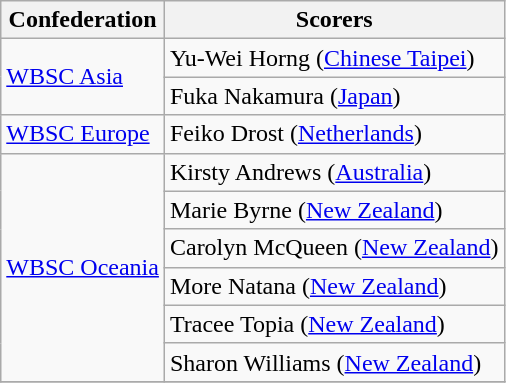<table class="wikitable">
<tr>
<th>Confederation</th>
<th>Scorers</th>
</tr>
<tr>
<td rowspan="2"><a href='#'>WBSC Asia</a></td>
<td>Yu-Wei Horng (<a href='#'>Chinese Taipei</a>)</td>
</tr>
<tr>
<td>Fuka Nakamura (<a href='#'>Japan</a>)</td>
</tr>
<tr>
<td rowspan="1"><a href='#'>WBSC Europe</a></td>
<td>Feiko Drost (<a href='#'>Netherlands</a>)</td>
</tr>
<tr>
<td rowspan="6"><a href='#'>WBSC Oceania</a></td>
<td>Kirsty Andrews (<a href='#'>Australia</a>)</td>
</tr>
<tr>
<td>Marie Byrne (<a href='#'>New Zealand</a>)</td>
</tr>
<tr>
<td>Carolyn McQueen (<a href='#'>New Zealand</a>)</td>
</tr>
<tr>
<td>More Natana (<a href='#'>New Zealand</a>)</td>
</tr>
<tr>
<td>Tracee Topia (<a href='#'>New Zealand</a>)</td>
</tr>
<tr>
<td>Sharon Williams (<a href='#'>New Zealand</a>)</td>
</tr>
<tr>
</tr>
</table>
